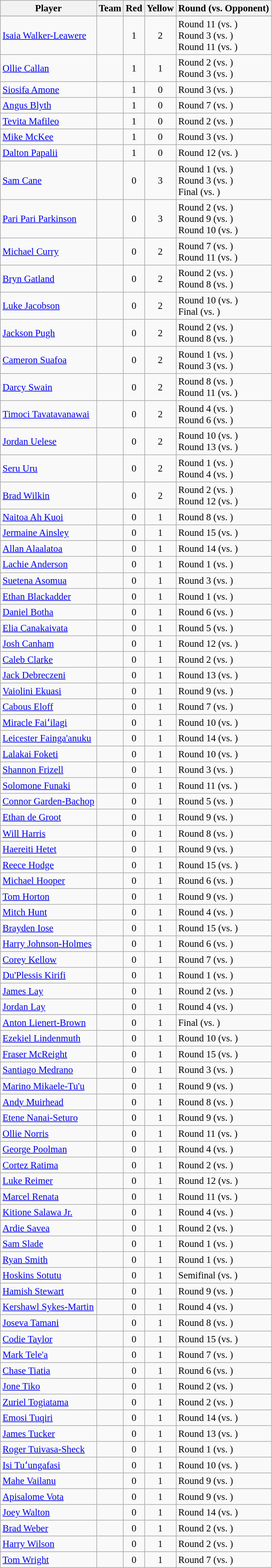<table class="wikitable sortable mw-collapsible mw-collapsed" style="text-align:center; font-size:95%">
<tr>
<th>Player</th>
<th>Team</th>
<th> Red</th>
<th> Yellow</th>
<th class="unsortable">Round (vs. Opponent)</th>
</tr>
<tr>
</tr>
<tr>
</tr>
<tr>
<td align="left"> <a href='#'>Isaia Walker-Leawere</a></td>
<td align="left"> </td>
<td>1</td>
<td>2</td>
<td align="left"> Round 11 (vs. ) <br>  Round 3 (vs. ) <br>  Round 11 (vs. )</td>
</tr>
<tr>
<td align="left"> <a href='#'>Ollie Callan</a></td>
<td align="left"> </td>
<td>1</td>
<td>1</td>
<td align="left"> Round 2 (vs. ) <br>  Round 3 (vs. )</td>
</tr>
<tr>
<td align="left"> <a href='#'>Siosifa Amone</a></td>
<td align="left"> </td>
<td>1</td>
<td>0</td>
<td align="left"> Round 3 (vs. )</td>
</tr>
<tr>
<td align="left"> <a href='#'>Angus Blyth</a></td>
<td align="left"> </td>
<td>1</td>
<td>0</td>
<td align="left"> Round 7 (vs. )</td>
</tr>
<tr>
<td align="left"> <a href='#'>Tevita Mafileo</a></td>
<td align="left"> </td>
<td>1</td>
<td>0</td>
<td align="left"> Round 2 (vs. )</td>
</tr>
<tr>
<td align="left"> <a href='#'>Mike McKee</a></td>
<td align="left"> </td>
<td>1</td>
<td>0</td>
<td align="left"> Round 3 (vs. )</td>
</tr>
<tr>
<td align="left"> <a href='#'>Dalton Papalii</a></td>
<td align="left"> </td>
<td>1</td>
<td>0</td>
<td align="left"> Round 12 (vs. )</td>
</tr>
<tr>
<td align="left"> <a href='#'>Sam Cane</a></td>
<td align="left"> </td>
<td>0</td>
<td>3</td>
<td align="left"> Round 1 (vs. ) <br>  Round 3 (vs. ) <br>  Final (vs. )</td>
</tr>
<tr>
<td align="left"> <a href='#'>Pari Pari Parkinson</a></td>
<td align="left"> </td>
<td>0</td>
<td>3</td>
<td align="left"> Round 2 (vs. )<br>  Round 9 (vs. )<br>  Round 10 (vs. )</td>
</tr>
<tr>
<td align="left"> <a href='#'>Michael Curry</a></td>
<td align="left"> </td>
<td>0</td>
<td>2</td>
<td align="left"> Round 7 (vs. ) <br>  Round 11 (vs. )</td>
</tr>
<tr>
<td align="left"> <a href='#'>Bryn Gatland</a></td>
<td align="left"> </td>
<td>0</td>
<td>2</td>
<td align="left"> Round 2 (vs. )<br>  Round 8 (vs. )</td>
</tr>
<tr>
<td align="left"> <a href='#'>Luke Jacobson</a></td>
<td align="left"> </td>
<td>0</td>
<td>2</td>
<td align="left"> Round 10 (vs. ) <br>  Final (vs. )</td>
</tr>
<tr>
<td align="left"> <a href='#'>Jackson Pugh</a></td>
<td align="left"> </td>
<td>0</td>
<td>2</td>
<td align="left"> Round 2 (vs. )<br>  Round 8 (vs. )</td>
</tr>
<tr>
<td align="left"> <a href='#'>Cameron Suafoa</a></td>
<td align="left"> </td>
<td>0</td>
<td>2</td>
<td align="left"> Round 1 (vs. ) <br>  Round 3 (vs. )</td>
</tr>
<tr>
<td align="left"> <a href='#'>Darcy Swain</a></td>
<td align="left"> </td>
<td>0</td>
<td>2</td>
<td align="left"> Round 8 (vs. ) <br>  Round 11 (vs. )</td>
</tr>
<tr>
<td align="left"> <a href='#'>Timoci Tavatavanawai</a></td>
<td align="left"> </td>
<td>0</td>
<td>2</td>
<td align="left"> Round 4 (vs. )<br>  Round 6 (vs. )</td>
</tr>
<tr>
<td align="left"> <a href='#'>Jordan Uelese</a></td>
<td align="left"> </td>
<td>0</td>
<td>2</td>
<td align="left"> Round 10 (vs. )<br>  Round 13 (vs. )</td>
</tr>
<tr>
<td align="left"> <a href='#'>Seru Uru</a></td>
<td align="left"> </td>
<td>0</td>
<td>2</td>
<td align="left"> Round 1 (vs. )<br>  Round 4 (vs. )</td>
</tr>
<tr>
<td align="left"> <a href='#'>Brad Wilkin</a></td>
<td align="left"> </td>
<td>0</td>
<td>2</td>
<td align="left"> Round 2 (vs. )<br>  Round 12 (vs. )</td>
</tr>
<tr>
<td align="left"> <a href='#'>Naitoa Ah Kuoi</a></td>
<td align="left"> </td>
<td>0</td>
<td>1</td>
<td align="left"> Round 8 (vs. )</td>
</tr>
<tr>
<td align="left"> <a href='#'>Jermaine Ainsley</a></td>
<td align="left"> </td>
<td>0</td>
<td>1</td>
<td align="left"> Round 15 (vs. )</td>
</tr>
<tr>
<td align="left"> <a href='#'>Allan Alaalatoa</a></td>
<td align="left"> </td>
<td>0</td>
<td>1</td>
<td align="left"> Round 14 (vs. )</td>
</tr>
<tr>
<td align="left"> <a href='#'>Lachie Anderson</a></td>
<td align="left"> </td>
<td>0</td>
<td>1</td>
<td align="left"> Round 1 (vs. )</td>
</tr>
<tr>
<td align="left"> <a href='#'>Suetena Asomua</a></td>
<td align="left"> </td>
<td>0</td>
<td>1</td>
<td align="left"> Round 3 (vs. )</td>
</tr>
<tr>
<td align="left"> <a href='#'>Ethan Blackadder</a></td>
<td align="left"> </td>
<td>0</td>
<td>1</td>
<td align="left"> Round 1 (vs. )</td>
</tr>
<tr>
<td align="left"> <a href='#'>Daniel Botha</a></td>
<td align="left"> </td>
<td>0</td>
<td>1</td>
<td align="left"> Round 6 (vs. )</td>
</tr>
<tr>
<td align="left"> <a href='#'>Elia Canakaivata</a></td>
<td align="left"> </td>
<td>0</td>
<td>1</td>
<td align="left"> Round 5 (vs. )</td>
</tr>
<tr>
<td align="left"> <a href='#'>Josh Canham</a></td>
<td align="left"> </td>
<td>0</td>
<td>1</td>
<td align="left"> Round 12 (vs. )</td>
</tr>
<tr>
<td align="left"> <a href='#'>Caleb Clarke</a></td>
<td align="left"> </td>
<td>0</td>
<td>1</td>
<td align="left"> Round 2 (vs. )</td>
</tr>
<tr>
<td align="left"> <a href='#'>Jack Debreczeni</a></td>
<td align="left"> </td>
<td>0</td>
<td>1</td>
<td align="left"> Round 13 (vs. )</td>
</tr>
<tr>
<td align="left"> <a href='#'>Vaiolini Ekuasi</a></td>
<td align="left"> </td>
<td>0</td>
<td>1</td>
<td align="left"> Round 9 (vs. )</td>
</tr>
<tr>
<td align="left"> <a href='#'>Cabous Eloff</a></td>
<td align="left"> </td>
<td>0</td>
<td>1</td>
<td align="left"> Round 7 (vs. )</td>
</tr>
<tr>
<td align="left"> <a href='#'>Miracle Faiʻilagi</a></td>
<td align="left"> </td>
<td>0</td>
<td>1</td>
<td align="left"> Round 10 (vs. )</td>
</tr>
<tr>
<td align="left"> <a href='#'>Leicester Fainga'anuku</a></td>
<td align="left"> </td>
<td>0</td>
<td>1</td>
<td align="left"> Round 14 (vs. )</td>
</tr>
<tr>
<td align="left"> <a href='#'>Lalakai Foketi</a></td>
<td align="left"> </td>
<td>0</td>
<td>1</td>
<td align="left"> Round 10 (vs. )</td>
</tr>
<tr>
<td align="left"> <a href='#'>Shannon Frizell</a></td>
<td align="left"> </td>
<td>0</td>
<td>1</td>
<td align="left"> Round 3 (vs. )</td>
</tr>
<tr>
<td align="left"> <a href='#'>Solomone Funaki</a></td>
<td align="left"> </td>
<td>0</td>
<td>1</td>
<td align="left"> Round 11 (vs. )</td>
</tr>
<tr>
<td align="left"> <a href='#'>Connor Garden-Bachop</a></td>
<td align="left"> </td>
<td>0</td>
<td>1</td>
<td align="left"> Round 5 (vs. )</td>
</tr>
<tr>
<td align="left"> <a href='#'>Ethan de Groot</a></td>
<td align="left"> </td>
<td>0</td>
<td>1</td>
<td align="left"> Round 9 (vs. )</td>
</tr>
<tr>
<td align="left"> <a href='#'>Will Harris</a></td>
<td align="left"> </td>
<td>0</td>
<td>1</td>
<td align="left"> Round 8 (vs. )</td>
</tr>
<tr>
<td align="left"> <a href='#'>Haereiti Hetet</a></td>
<td align="left"> </td>
<td>0</td>
<td>1</td>
<td align="left"> Round 9 (vs. )</td>
</tr>
<tr>
<td align="left"> <a href='#'>Reece Hodge</a></td>
<td align="left"> </td>
<td>0</td>
<td>1</td>
<td align="left"> Round 15 (vs. )</td>
</tr>
<tr>
<td align="left"> <a href='#'>Michael Hooper</a></td>
<td align="left"> </td>
<td>0</td>
<td>1</td>
<td align="left"> Round 6 (vs. )</td>
</tr>
<tr>
<td align="left"> <a href='#'>Tom Horton</a></td>
<td align="left"> </td>
<td>0</td>
<td>1</td>
<td align="left"> Round 9 (vs. )</td>
</tr>
<tr>
<td align="left"> <a href='#'>Mitch Hunt</a></td>
<td align="left"> </td>
<td>0</td>
<td>1</td>
<td align="left"> Round 4 (vs. )</td>
</tr>
<tr>
<td align="left"> <a href='#'>Brayden Iose</a></td>
<td align="left"> </td>
<td>0</td>
<td>1</td>
<td align="left"> Round 15 (vs. )</td>
</tr>
<tr>
<td align="left"> <a href='#'>Harry Johnson-Holmes</a></td>
<td align="left"> </td>
<td>0</td>
<td>1</td>
<td align="left"> Round 6 (vs. )</td>
</tr>
<tr>
<td align="left"> <a href='#'>Corey Kellow</a></td>
<td align="left"> </td>
<td>0</td>
<td>1</td>
<td align="left"> Round 7 (vs. )</td>
</tr>
<tr>
<td align="left"> <a href='#'>Du'Plessis Kirifi</a></td>
<td align="left"> </td>
<td>0</td>
<td>1</td>
<td align="left"> Round 1 (vs. )</td>
</tr>
<tr>
<td align="left"> <a href='#'>James Lay</a></td>
<td align="left"> </td>
<td>0</td>
<td>1</td>
<td align="left"> Round 2 (vs. )</td>
</tr>
<tr>
<td align="left"> <a href='#'>Jordan Lay</a></td>
<td align="left"> </td>
<td>0</td>
<td>1</td>
<td align="left"> Round 4 (vs. )</td>
</tr>
<tr>
<td align="left"> <a href='#'>Anton Lienert-Brown</a></td>
<td align="left"> </td>
<td>0</td>
<td>1</td>
<td align="left"> Final (vs. )</td>
</tr>
<tr>
<td align="left"> <a href='#'>Ezekiel Lindenmuth</a></td>
<td align="left"> </td>
<td>0</td>
<td>1</td>
<td align="left"> Round 10 (vs. )</td>
</tr>
<tr>
<td align="left"> <a href='#'>Fraser McReight</a></td>
<td align="left"> </td>
<td>0</td>
<td>1</td>
<td align="left"> Round 15 (vs. )</td>
</tr>
<tr>
<td align="left"> <a href='#'>Santiago Medrano</a></td>
<td align="left"> </td>
<td>0</td>
<td>1</td>
<td align="left"> Round 3 (vs. )</td>
</tr>
<tr>
<td align="left"> <a href='#'>Marino Mikaele-Tu'u</a></td>
<td align="left"> </td>
<td>0</td>
<td>1</td>
<td align="left"> Round 9 (vs. )</td>
</tr>
<tr>
<td align="left"> <a href='#'>Andy Muirhead</a></td>
<td align="left"> </td>
<td>0</td>
<td>1</td>
<td align="left"> Round 8 (vs. )</td>
</tr>
<tr>
<td align="left"> <a href='#'>Etene Nanai-Seturo</a></td>
<td align="left"> </td>
<td>0</td>
<td>1</td>
<td align="left"> Round 9 (vs. )</td>
</tr>
<tr>
<td align="left"> <a href='#'>Ollie Norris</a></td>
<td align="left"> </td>
<td>0</td>
<td>1</td>
<td align="left"> Round 11 (vs. )</td>
</tr>
<tr>
<td align="left"> <a href='#'>George Poolman</a></td>
<td align="left"> </td>
<td>0</td>
<td>1</td>
<td align="left"> Round 4 (vs. )</td>
</tr>
<tr>
<td align="left"> <a href='#'>Cortez Ratima</a></td>
<td align="left"> </td>
<td>0</td>
<td>1</td>
<td align="left"> Round 2 (vs. )</td>
</tr>
<tr>
<td align="left"> <a href='#'>Luke Reimer</a></td>
<td align="left"> </td>
<td>0</td>
<td>1</td>
<td align="left"> Round 12 (vs. )</td>
</tr>
<tr>
<td align="left"> <a href='#'>Marcel Renata</a></td>
<td align="left"> </td>
<td>0</td>
<td>1</td>
<td align="left"> Round 11 (vs. )</td>
</tr>
<tr>
<td align="left"> <a href='#'>Kitione Salawa Jr.</a></td>
<td align="left"> </td>
<td>0</td>
<td>1</td>
<td align="left"> Round 4 (vs. )</td>
</tr>
<tr>
<td align="left"> <a href='#'>Ardie Savea</a></td>
<td align="left"> </td>
<td>0</td>
<td>1</td>
<td align="left"> Round 2 (vs. )</td>
</tr>
<tr>
<td align="left"> <a href='#'>Sam Slade</a></td>
<td align="left"> </td>
<td>0</td>
<td>1</td>
<td align="left"> Round 1 (vs. )</td>
</tr>
<tr>
<td align="left"> <a href='#'>Ryan Smith</a></td>
<td align="left"> </td>
<td>0</td>
<td>1</td>
<td align="left"> Round 1 (vs. )</td>
</tr>
<tr>
<td align="left"> <a href='#'>Hoskins Sotutu</a></td>
<td align="left"> </td>
<td>0</td>
<td>1</td>
<td align="left"> Semifinal (vs. )</td>
</tr>
<tr>
<td align="left"> <a href='#'>Hamish Stewart</a></td>
<td align="left"> </td>
<td>0</td>
<td>1</td>
<td align="left"> Round 9 (vs. )</td>
</tr>
<tr>
<td align="left"> <a href='#'>Kershawl Sykes-Martin</a></td>
<td align="left"> </td>
<td>0</td>
<td>1</td>
<td align="left"> Round 4 (vs. )</td>
</tr>
<tr>
<td align="left"> <a href='#'>Joseva Tamani</a></td>
<td align="left"> </td>
<td>0</td>
<td>1</td>
<td align="left"> Round 8 (vs. )</td>
</tr>
<tr>
<td align="left"> <a href='#'>Codie Taylor</a></td>
<td align="left"> </td>
<td>0</td>
<td>1</td>
<td align="left"> Round 15 (vs. )</td>
</tr>
<tr>
<td align="left"> <a href='#'>Mark Tele'a</a></td>
<td align="left"> </td>
<td>0</td>
<td>1</td>
<td align="left"> Round 7 (vs. )</td>
</tr>
<tr>
<td align="left"> <a href='#'>Chase Tiatia</a></td>
<td align="left"> </td>
<td>0</td>
<td>1</td>
<td align="left"> Round 6 (vs. )</td>
</tr>
<tr>
<td align="left"> <a href='#'>Jone Tiko</a></td>
<td align="left"> </td>
<td>0</td>
<td>1</td>
<td align="left"> Round 2 (vs. )</td>
</tr>
<tr>
<td align="left"> <a href='#'>Zuriel Togiatama</a></td>
<td align="left"> </td>
<td>0</td>
<td>1</td>
<td align="left"> Round 2 (vs. )</td>
</tr>
<tr>
<td align="left"> <a href='#'>Emosi Tuqiri</a></td>
<td align="left"> </td>
<td>0</td>
<td>1</td>
<td align="left"> Round 14 (vs. )</td>
</tr>
<tr>
<td align="left"> <a href='#'>James Tucker</a></td>
<td align="left"> </td>
<td>0</td>
<td>1</td>
<td align="left"> Round 13 (vs. )</td>
</tr>
<tr>
<td align="left"> <a href='#'>Roger Tuivasa-Sheck</a></td>
<td align="left"> </td>
<td>0</td>
<td>1</td>
<td align="left"> Round 1 (vs. )</td>
</tr>
<tr>
<td align="left"> <a href='#'>Isi Tuʻungafasi</a></td>
<td align="left"> </td>
<td>0</td>
<td>1</td>
<td align="left"> Round 10 (vs. )</td>
</tr>
<tr>
<td align="left"> <a href='#'>Mahe Vailanu</a></td>
<td align="left"> </td>
<td>0</td>
<td>1</td>
<td align="left"> Round 9 (vs. )</td>
</tr>
<tr>
<td align="left"> <a href='#'>Apisalome Vota</a></td>
<td align="left"> </td>
<td>0</td>
<td>1</td>
<td align="left"> Round 9 (vs. )</td>
</tr>
<tr>
<td align="left"> <a href='#'>Joey Walton</a></td>
<td align="left"> </td>
<td>0</td>
<td>1</td>
<td align="left"> Round 14 (vs. )</td>
</tr>
<tr>
<td align="left"> <a href='#'>Brad Weber</a></td>
<td align="left"> </td>
<td>0</td>
<td>1</td>
<td align="left"> Round 2 (vs. )</td>
</tr>
<tr>
<td align="left"> <a href='#'>Harry Wilson</a></td>
<td align="left"> </td>
<td>0</td>
<td>1</td>
<td align="left"> Round 2 (vs. )</td>
</tr>
<tr>
<td align="left"> <a href='#'>Tom Wright</a></td>
<td align="left"> </td>
<td>0</td>
<td>1</td>
<td align="left"> Round 7 (vs. )</td>
</tr>
</table>
